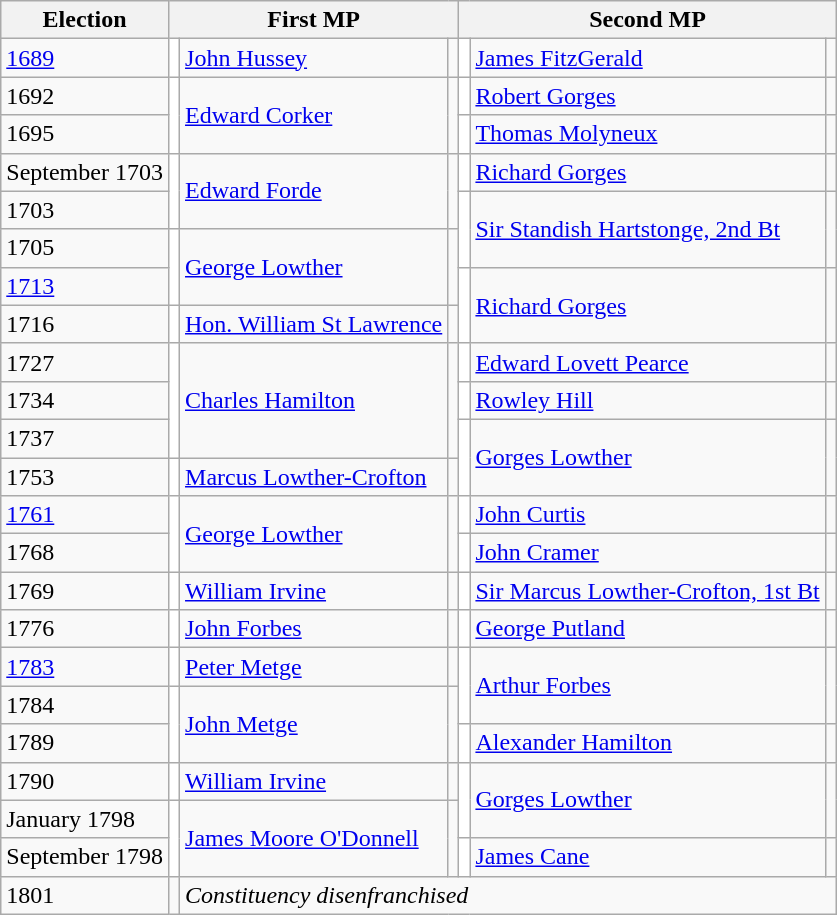<table class="wikitable">
<tr>
<th>Election</th>
<th colspan=3>First MP</th>
<th colspan=3>Second MP</th>
</tr>
<tr>
<td><a href='#'>1689</a></td>
<td style="background-color: white"></td>
<td><a href='#'>John Hussey</a></td>
<td></td>
<td style="background-color: white"></td>
<td><a href='#'>James FitzGerald</a></td>
<td></td>
</tr>
<tr>
<td>1692</td>
<td rowspan="2" style="background-color: white"></td>
<td rowspan="2"><a href='#'>Edward Corker</a></td>
<td rowspan="2"></td>
<td style="background-color: white"></td>
<td><a href='#'>Robert Gorges</a></td>
<td></td>
</tr>
<tr>
<td>1695</td>
<td style="background-color: white"></td>
<td><a href='#'>Thomas Molyneux</a></td>
<td></td>
</tr>
<tr>
<td>September 1703</td>
<td rowspan="2" style="background-color: white"></td>
<td rowspan="2"><a href='#'>Edward Forde</a></td>
<td rowspan="2"></td>
<td style="background-color: white"></td>
<td><a href='#'>Richard Gorges</a></td>
<td></td>
</tr>
<tr>
<td>1703</td>
<td rowspan="2" style="background-color: white"></td>
<td rowspan="2"><a href='#'>Sir Standish Hartstonge, 2nd Bt</a></td>
<td rowspan="2"></td>
</tr>
<tr>
<td>1705</td>
<td rowspan="2" style="background-color: white"></td>
<td rowspan="2"><a href='#'>George Lowther</a></td>
<td rowspan="2"></td>
</tr>
<tr>
<td><a href='#'>1713</a></td>
<td rowspan="2" style="background-color: white"></td>
<td rowspan="2"><a href='#'>Richard Gorges</a></td>
<td rowspan="2"></td>
</tr>
<tr>
<td>1716</td>
<td style="background-color: white"></td>
<td><a href='#'>Hon. William St Lawrence</a></td>
<td></td>
</tr>
<tr>
<td>1727</td>
<td rowspan="3" style="background-color: white"></td>
<td rowspan="3"><a href='#'>Charles Hamilton</a></td>
<td rowspan="3"></td>
<td style="background-color: white"></td>
<td><a href='#'>Edward Lovett Pearce</a> </td>
<td></td>
</tr>
<tr>
<td>1734</td>
<td style="background-color: white"></td>
<td><a href='#'>Rowley Hill</a></td>
<td></td>
</tr>
<tr>
<td>1737</td>
<td rowspan="2" style="background-color: white"></td>
<td rowspan="2"><a href='#'>Gorges Lowther</a></td>
<td rowspan="2"></td>
</tr>
<tr>
<td>1753</td>
<td style="background-color: white"></td>
<td><a href='#'>Marcus Lowther-Crofton</a></td>
<td></td>
</tr>
<tr>
<td><a href='#'>1761</a></td>
<td rowspan="2" style="background-color: white"></td>
<td rowspan="2"><a href='#'>George Lowther</a></td>
<td rowspan="2"></td>
<td style="background-color: white"></td>
<td><a href='#'>John Curtis</a></td>
<td></td>
</tr>
<tr>
<td>1768</td>
<td style="background-color: white"></td>
<td><a href='#'>John Cramer</a></td>
<td></td>
</tr>
<tr>
<td>1769</td>
<td style="background-color: white"></td>
<td><a href='#'>William Irvine</a></td>
<td></td>
<td style="background-color: white"></td>
<td><a href='#'>Sir Marcus Lowther-Crofton, 1st Bt</a></td>
<td></td>
</tr>
<tr>
<td>1776</td>
<td style="background-color: white"></td>
<td><a href='#'>John Forbes</a></td>
<td></td>
<td style="background-color: white"></td>
<td><a href='#'>George Putland</a></td>
<td></td>
</tr>
<tr>
<td><a href='#'>1783</a></td>
<td style="background-color: white"></td>
<td><a href='#'>Peter Metge</a></td>
<td></td>
<td rowspan="2" style="background-color: white"></td>
<td rowspan="2"><a href='#'>Arthur Forbes</a></td>
<td rowspan="2"></td>
</tr>
<tr>
<td>1784</td>
<td rowspan="2" style="background-color: white"></td>
<td rowspan="2"><a href='#'>John Metge</a></td>
<td rowspan="2"></td>
</tr>
<tr>
<td>1789</td>
<td style="background-color: white"></td>
<td><a href='#'>Alexander Hamilton</a></td>
<td></td>
</tr>
<tr>
<td>1790</td>
<td style="background-color: white"></td>
<td><a href='#'>William Irvine</a></td>
<td></td>
<td rowspan="2" style="background-color: white"></td>
<td rowspan="2"><a href='#'>Gorges Lowther</a></td>
<td rowspan="2"></td>
</tr>
<tr>
<td>January 1798</td>
<td rowspan="2" style="background-color: white"></td>
<td rowspan="2"><a href='#'>James Moore O'Donnell</a></td>
<td rowspan="2"></td>
</tr>
<tr>
<td>September 1798</td>
<td style="background-color: white"></td>
<td><a href='#'>James Cane</a></td>
<td></td>
</tr>
<tr>
<td>1801</td>
<td></td>
<td colspan = "5"><em>Constituency disenfranchised</em></td>
</tr>
</table>
